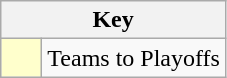<table class="wikitable" style="text-align: center;">
<tr>
<th colspan=2>Key</th>
</tr>
<tr>
<td style="background:#ffffcc; width:20px;"></td>
<td align=left>Teams to Playoffs</td>
</tr>
</table>
